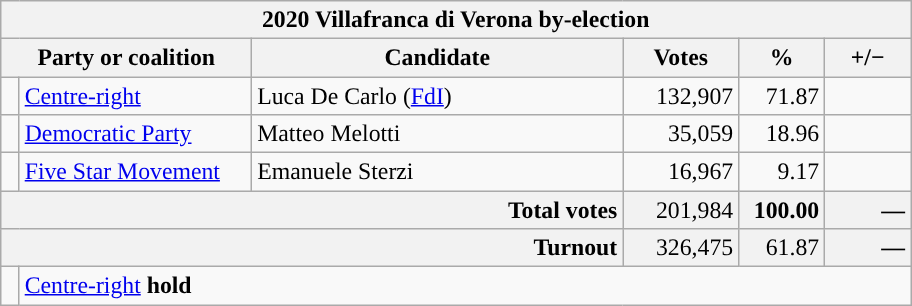<table class="wikitable" style="font-size:99%;">
<tr>
<td colspan="6" style="background-color:#F2F2F2; text-align:center;"><strong>2020 Villafranca di Verona by-election</strong></td>
</tr>
<tr>
<th colspan="2" style="width: 160px;">Party or coalition</th>
<th style="width: 240px;">Candidate</th>
<th style="width: 70px;">Votes</th>
<th style="width: 50px;">%</th>
<th style="width: 50px;">+/−</th>
</tr>
<tr>
<td style="width: 5px;background-color:"></td>
<td><a href='#'>Centre-right</a></td>
<td>Luca De Carlo (<a href='#'>FdI</a>)</td>
<td style="text-align:right;">132,907</td>
<td style="text-align:right;">71.87</td>
<td style="text-align:right;"></td>
</tr>
<tr>
<td style="background-color:"></td>
<td><a href='#'>Democratic Party</a></td>
<td>Matteo Melotti</td>
<td style="text-align:right;">35,059</td>
<td style="text-align:right;">18.96</td>
<td style="text-align:right;"></td>
</tr>
<tr>
<td style="background-color:"></td>
<td><a href='#'>Five Star Movement</a></td>
<td>Emanuele Sterzi</td>
<td style="text-align:right;">16,967</td>
<td style="text-align:right;">9.17</td>
<td style="text-align:right;"></td>
</tr>
<tr>
<td colspan="3" style="background-color:#F2F2F2; text-align:right;"><strong>Total votes</strong></td>
<td style="background-color:#F2F2F2; text-align:right;">201,984</td>
<td style="background-color:#F2F2F2; text-align:right;"><strong>100.00</strong></td>
<td style="background-color:#F2F2F2; text-align:right;"><strong>—</strong></td>
</tr>
<tr>
<td colspan="3" style="background-color:#F2F2F2; text-align:right;"><strong>Turnout</strong></td>
<td style="background-color:#F2F2F2; text-align:right;">326,475</td>
<td style="background-color:#F2F2F2; text-align:right;">61.87</td>
<td style="background-color:#F2F2F2; text-align:right;"><strong>—</strong></td>
</tr>
<tr>
<td style="background-color:"></td>
<td colspan="5" style="text-align:left;"><a href='#'>Centre-right</a> <strong>hold</strong></td>
</tr>
</table>
